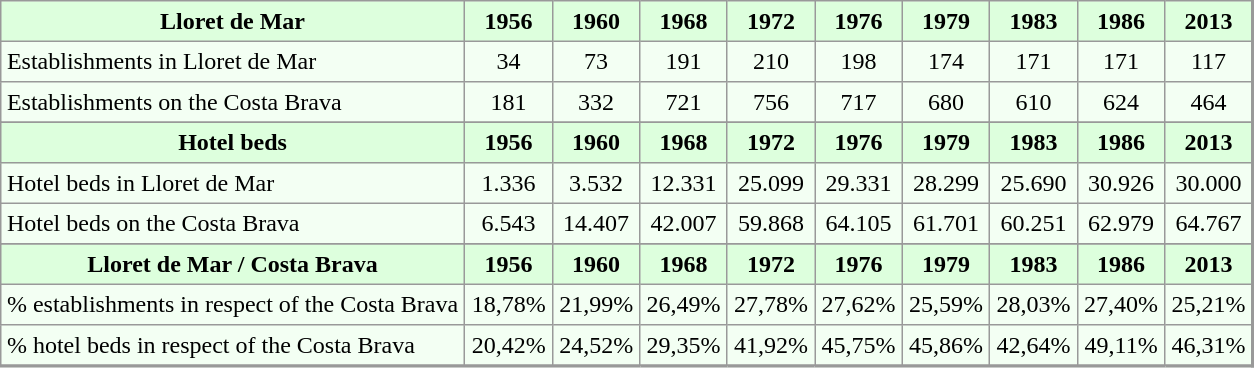<table align="center" rules="all" cellspacing="0" cellpadding="4" style="border: 1px solid #999; border-right: 2px solid #999; border-bottom:2px solid #999; background: #f3fff3">
<tr style="background: #ddffdd">
<th>Lloret de Mar</th>
<th>1956</th>
<th>1960</th>
<th>1968</th>
<th>1972</th>
<th>1976</th>
<th>1979</th>
<th>1983</th>
<th>1986</th>
<th>2013</th>
</tr>
<tr>
<td align=left>Establishments in Lloret de Mar</td>
<td align=center>34</td>
<td align=center>73</td>
<td align=center>191</td>
<td align=center>210</td>
<td align=center>198</td>
<td align=center>174</td>
<td align=center>171</td>
<td align=center>171</td>
<td align=center>117</td>
</tr>
<tr>
<td align=left>Establishments on the Costa Brava</td>
<td align=center>181</td>
<td align=center>332</td>
<td align=center>721</td>
<td align=center>756</td>
<td align=center>717</td>
<td align=center>680</td>
<td align=center>610</td>
<td align=center>624</td>
<td align=center>464</td>
</tr>
<tr>
</tr>
<tr style="background: #ddffdd">
<th>Hotel beds</th>
<th>1956</th>
<th>1960</th>
<th>1968</th>
<th>1972</th>
<th>1976</th>
<th>1979</th>
<th>1983</th>
<th>1986</th>
<th>2013</th>
</tr>
<tr>
<td align=left>Hotel beds in Lloret de Mar</td>
<td align=center>1.336</td>
<td align=center>3.532</td>
<td align=center>12.331</td>
<td align=center>25.099</td>
<td align=center>29.331</td>
<td align=center>28.299</td>
<td align=center>25.690</td>
<td align=center>30.926</td>
<td align=center>30.000</td>
</tr>
<tr>
<td align=left>Hotel beds on the Costa Brava</td>
<td align=center>6.543</td>
<td align=center>14.407</td>
<td align=center>42.007</td>
<td align=center>59.868</td>
<td align=center>64.105</td>
<td align=center>61.701</td>
<td align=center>60.251</td>
<td align=center>62.979</td>
<td align=center>64.767</td>
</tr>
<tr>
</tr>
<tr style="background: #ddffdd">
<th>Lloret de Mar / Costa Brava</th>
<th>1956</th>
<th>1960</th>
<th>1968</th>
<th>1972</th>
<th>1976</th>
<th>1979</th>
<th>1983</th>
<th>1986</th>
<th>2013</th>
</tr>
<tr>
<td align=left>% establishments in respect of the Costa Brava</td>
<td align=center>18,78%</td>
<td align=center>21,99%</td>
<td align=center>26,49%</td>
<td align=center>27,78%</td>
<td align=center>27,62%</td>
<td align=center>25,59%</td>
<td align=center>28,03%</td>
<td align=center>27,40%</td>
<td align=center>25,21%</td>
</tr>
<tr>
<td align=left>% hotel beds in respect of the Costa Brava</td>
<td align=center>20,42%</td>
<td align=center>24,52%</td>
<td align=center>29,35%</td>
<td align=center>41,92%</td>
<td align=center>45,75%</td>
<td align=center>45,86%</td>
<td align=center>42,64%</td>
<td align=center>49,11%</td>
<td align=center>46,31%</td>
</tr>
<tr>
</tr>
</table>
